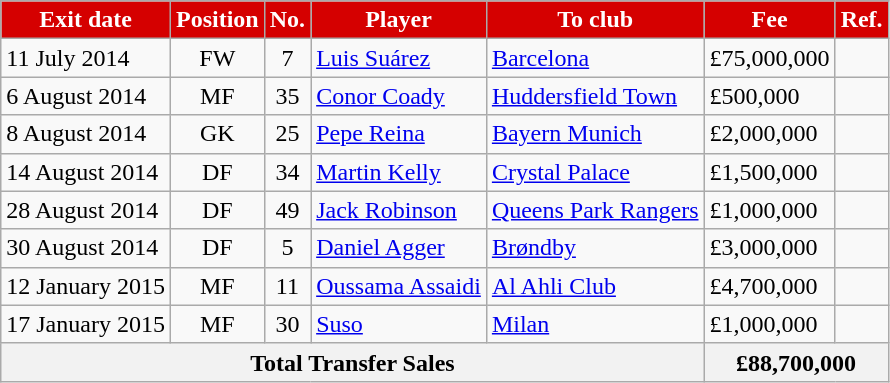<table class="wikitable sortable">
<tr>
<th style="background:#d50000; color:white;">Exit date</th>
<th style="background:#d50000; color:white;">Position</th>
<th style="background:#d50000; color:white;">No.</th>
<th style="background:#d50000; color:white;">Player</th>
<th style="background:#d50000; color:white;">To club</th>
<th style="background:#d50000; color:white;">Fee</th>
<th style="background:#d50000; color:white;">Ref.</th>
</tr>
<tr>
<td>11 July 2014</td>
<td style="text-align:center;">FW</td>
<td style="text-align:center;">7</td>
<td style="text-align:left;"> <a href='#'>Luis Suárez</a></td>
<td style="text-align:left;"> <a href='#'>Barcelona</a></td>
<td>£75,000,000</td>
<td></td>
</tr>
<tr>
<td>6 August 2014</td>
<td style="text-align:center;">MF</td>
<td style="text-align:center;">35</td>
<td style="text-align:left;"> <a href='#'>Conor Coady</a></td>
<td style="text-align:left;"> <a href='#'>Huddersfield Town</a></td>
<td>£500,000</td>
<td></td>
</tr>
<tr>
<td>8 August 2014</td>
<td style="text-align:center;">GK</td>
<td style="text-align:center;">25</td>
<td style="text-align:left;"> <a href='#'>Pepe Reina</a></td>
<td style="text-align:left;"> <a href='#'>Bayern Munich</a></td>
<td>£2,000,000</td>
<td></td>
</tr>
<tr>
<td>14 August 2014</td>
<td style="text-align:center;">DF</td>
<td style="text-align:center;">34</td>
<td style="text-align:left;"> <a href='#'>Martin Kelly</a></td>
<td style="text-align:left;"> <a href='#'>Crystal Palace</a></td>
<td>£1,500,000</td>
<td></td>
</tr>
<tr>
<td>28 August 2014</td>
<td style="text-align:center;">DF</td>
<td style="text-align:center;">49</td>
<td style="text-align:left;"> <a href='#'>Jack Robinson</a></td>
<td style="text-align:left;"> <a href='#'>Queens Park Rangers</a></td>
<td>£1,000,000</td>
<td></td>
</tr>
<tr>
<td>30 August 2014</td>
<td style="text-align:center;">DF</td>
<td style="text-align:center;">5</td>
<td style="text-align:left;"> <a href='#'>Daniel Agger</a></td>
<td style="text-align:left;"> <a href='#'>Brøndby</a></td>
<td>£3,000,000</td>
<td></td>
</tr>
<tr>
<td>12 January 2015</td>
<td style="text-align:center;">MF</td>
<td style="text-align:center;">11</td>
<td style="text-align:left;"> <a href='#'>Oussama Assaidi</a></td>
<td style="text-align:left;"> <a href='#'>Al Ahli Club</a></td>
<td>£4,700,000</td>
<td></td>
</tr>
<tr>
<td>17 January 2015</td>
<td style="text-align:center;">MF</td>
<td style="text-align:center;">30</td>
<td style="text-align:left;"> <a href='#'>Suso</a></td>
<td style="text-align:left;"> <a href='#'>Milan</a></td>
<td>£1,000,000</td>
<td></td>
</tr>
<tr>
<th colspan="5">Total Transfer Sales</th>
<th colspan="2">£88,700,000</th>
</tr>
</table>
